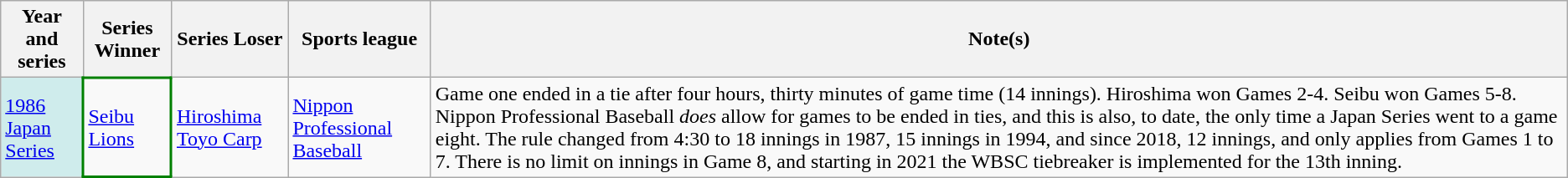<table class="wikitable">
<tr>
<th>Year and series</th>
<th>Series Winner</th>
<th>Series Loser</th>
<th>Sports league</th>
<th>Note(s)</th>
</tr>
<tr>
<td bgcolor="#cfecec"><a href='#'>1986 Japan Series</a></td>
<td style="border-bottom:2px solid green; border-top:2px solid green; border-left:2px solid green; border-right:2px solid green"><a href='#'>Seibu Lions</a></td>
<td><a href='#'>Hiroshima Toyo Carp</a></td>
<td><a href='#'>Nippon Professional Baseball</a></td>
<td>Game one ended in a tie after four hours, thirty minutes of game time (14 innings).  Hiroshima won Games 2-4.  Seibu won Games 5-8.  Nippon Professional Baseball <em>does</em> allow for games to be ended in ties, and this is also, to date, the only time a Japan Series went to a game eight.  The rule changed from 4:30 to 18 innings in 1987, 15 innings in 1994, and since 2018, 12 innings, and only applies from Games 1 to 7. There is no limit on innings in Game 8, and starting in 2021 the WBSC tiebreaker is implemented for the 13th inning.</td>
</tr>
</table>
